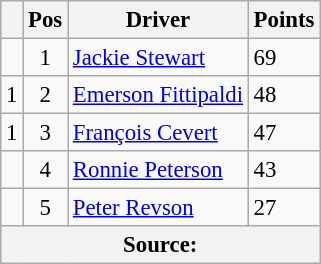<table class="wikitable" style="font-size: 95%;">
<tr>
<th></th>
<th>Pos</th>
<th>Driver</th>
<th>Points</th>
</tr>
<tr>
<td align="left"></td>
<td align="center">1</td>
<td> <a href='#'>Jackie Stewart</a></td>
<td align="left">69</td>
</tr>
<tr>
<td align="left"> 1</td>
<td align="center">2</td>
<td> <a href='#'>Emerson Fittipaldi</a></td>
<td align="left">48</td>
</tr>
<tr>
<td align="left"> 1</td>
<td align="center">3</td>
<td> <a href='#'>François Cevert</a></td>
<td align="left">47</td>
</tr>
<tr>
<td align="left"></td>
<td align="center">4</td>
<td> <a href='#'>Ronnie Peterson</a></td>
<td align="left">43</td>
</tr>
<tr>
<td align="left"></td>
<td align="center">5</td>
<td> <a href='#'>Peter Revson</a></td>
<td align="left">27</td>
</tr>
<tr>
<th colspan=4>Source: </th>
</tr>
</table>
